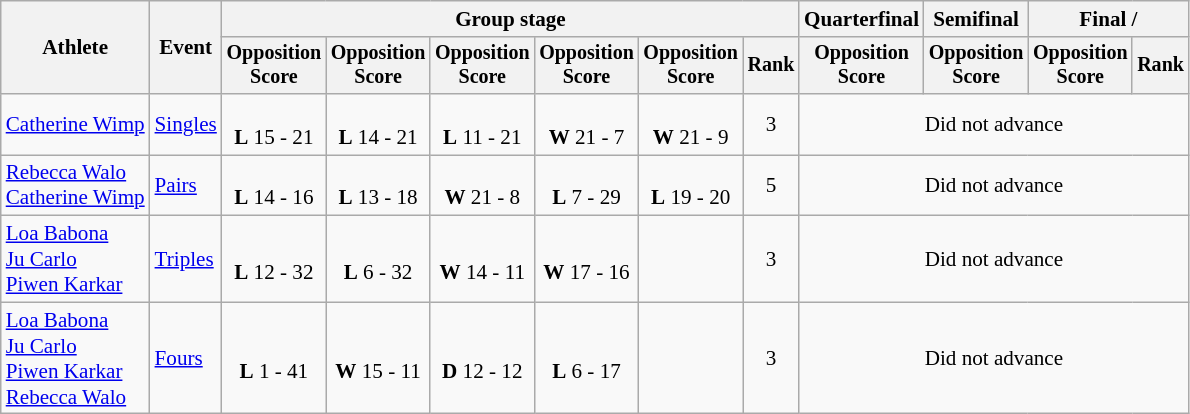<table class="wikitable" style="font-size:88%">
<tr>
<th rowspan=2>Athlete</th>
<th rowspan=2>Event</th>
<th colspan=6>Group stage</th>
<th>Quarterfinal</th>
<th>Semifinal</th>
<th colspan=2>Final / </th>
</tr>
<tr style="font-size:95%">
<th>Opposition<br>Score</th>
<th>Opposition<br>Score</th>
<th>Opposition<br>Score</th>
<th>Opposition<br>Score</th>
<th>Opposition<br>Score</th>
<th>Rank</th>
<th>Opposition<br>Score</th>
<th>Opposition<br>Score</th>
<th>Opposition<br>Score</th>
<th>Rank</th>
</tr>
<tr align=center>
<td align=left><a href='#'>Catherine Wimp</a></td>
<td align=left><a href='#'>Singles</a></td>
<td><br><strong>L</strong> 15 - 21</td>
<td><br><strong>L</strong> 14 - 21</td>
<td><br><strong>L</strong> 11 - 21</td>
<td><br><strong>W</strong> 21 - 7</td>
<td><br><strong>W</strong> 21 - 9</td>
<td>3</td>
<td colspan=4>Did not advance</td>
</tr>
<tr align=center>
<td align=left><a href='#'>Rebecca Walo</a><br><a href='#'>Catherine Wimp</a></td>
<td align=left><a href='#'>Pairs</a></td>
<td><br><strong>L</strong> 14 - 16</td>
<td><br><strong>L</strong> 13 - 18</td>
<td><br><strong>W</strong> 21 - 8</td>
<td><br><strong>L</strong> 7 - 29</td>
<td><br><strong>L</strong> 19 - 20</td>
<td>5</td>
<td colspan=4>Did not advance</td>
</tr>
<tr align=center>
<td align=left><a href='#'>Loa Babona</a><br><a href='#'>Ju Carlo</a><br><a href='#'>Piwen Karkar</a></td>
<td align=left><a href='#'>Triples</a></td>
<td><br><strong>L</strong> 12 - 32</td>
<td><br><strong>L</strong> 6 - 32</td>
<td><br><strong>W</strong> 14 - 11</td>
<td><br><strong>W</strong> 17 - 16</td>
<td></td>
<td>3</td>
<td colspan=4>Did not advance</td>
</tr>
<tr align=center>
<td align=left><a href='#'>Loa Babona</a><br><a href='#'>Ju Carlo</a><br><a href='#'>Piwen Karkar</a><br><a href='#'>Rebecca Walo</a></td>
<td align=left><a href='#'>Fours</a></td>
<td><br><strong>L</strong> 1 - 41</td>
<td><br><strong>W</strong> 15 - 11</td>
<td><br><strong>D</strong> 12 - 12</td>
<td><br><strong>L</strong> 6 - 17</td>
<td></td>
<td>3</td>
<td colspan=4>Did not advance</td>
</tr>
</table>
